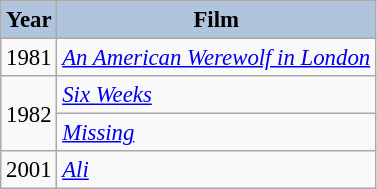<table class="wikitable" style="font-size:95%;">
<tr>
<th style="background:#B0C4DE;">Year</th>
<th style="background:#B0C4DE;">Film</th>
</tr>
<tr>
<td>1981</td>
<td><em><a href='#'>An American Werewolf in London</a></em></td>
</tr>
<tr>
<td rowspan=2>1982</td>
<td><em><a href='#'>Six Weeks</a></em></td>
</tr>
<tr>
<td><em><a href='#'>Missing</a></em></td>
</tr>
<tr>
<td>2001</td>
<td><em><a href='#'>Ali</a></em></td>
</tr>
</table>
